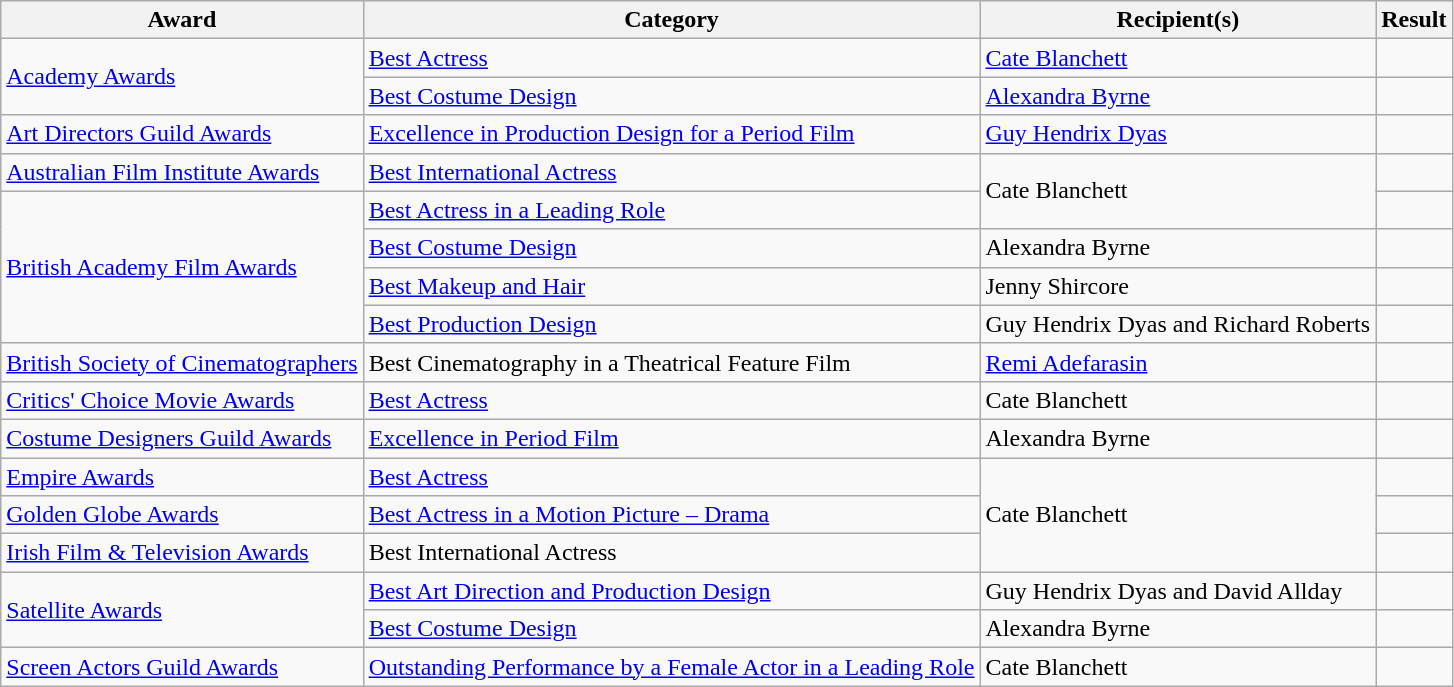<table class="wikitable plainrowheaders">
<tr>
<th>Award</th>
<th>Category</th>
<th>Recipient(s)</th>
<th>Result</th>
</tr>
<tr>
<td rowspan="2"><a href='#'>Academy Awards</a></td>
<td><a href='#'>Best Actress</a></td>
<td><a href='#'>Cate Blanchett</a></td>
<td></td>
</tr>
<tr>
<td><a href='#'>Best Costume Design</a></td>
<td><a href='#'>Alexandra Byrne</a></td>
<td></td>
</tr>
<tr>
<td><a href='#'>Art Directors Guild Awards</a></td>
<td><a href='#'>Excellence in Production Design for a Period Film</a></td>
<td><a href='#'>Guy Hendrix Dyas</a></td>
<td></td>
</tr>
<tr>
<td><a href='#'>Australian Film Institute Awards</a></td>
<td><a href='#'>Best International Actress</a></td>
<td rowspan="2">Cate Blanchett</td>
<td></td>
</tr>
<tr>
<td rowspan="4"><a href='#'>British Academy Film Awards</a></td>
<td><a href='#'>Best Actress in a Leading Role</a></td>
<td></td>
</tr>
<tr>
<td><a href='#'>Best Costume Design</a></td>
<td>Alexandra Byrne</td>
<td></td>
</tr>
<tr>
<td><a href='#'>Best Makeup and Hair</a></td>
<td>Jenny Shircore</td>
<td></td>
</tr>
<tr>
<td><a href='#'>Best Production Design</a></td>
<td>Guy Hendrix Dyas and Richard Roberts</td>
<td></td>
</tr>
<tr>
<td><a href='#'>British Society of Cinematographers</a></td>
<td>Best Cinematography in a Theatrical Feature Film</td>
<td><a href='#'>Remi Adefarasin</a></td>
<td></td>
</tr>
<tr>
<td><a href='#'>Critics' Choice Movie Awards</a></td>
<td><a href='#'>Best Actress</a></td>
<td>Cate Blanchett</td>
<td></td>
</tr>
<tr>
<td><a href='#'>Costume Designers Guild Awards</a></td>
<td><a href='#'>Excellence in Period Film</a></td>
<td>Alexandra Byrne</td>
<td></td>
</tr>
<tr>
<td><a href='#'>Empire Awards</a></td>
<td><a href='#'>Best Actress</a></td>
<td rowspan="3">Cate Blanchett</td>
<td></td>
</tr>
<tr>
<td><a href='#'>Golden Globe Awards</a></td>
<td><a href='#'>Best Actress in a Motion Picture – Drama</a></td>
<td></td>
</tr>
<tr>
<td><a href='#'>Irish Film & Television Awards</a></td>
<td>Best International Actress</td>
<td></td>
</tr>
<tr>
<td rowspan="2"><a href='#'>Satellite Awards</a></td>
<td><a href='#'>Best Art Direction and Production Design</a></td>
<td>Guy Hendrix Dyas and David Allday</td>
<td></td>
</tr>
<tr>
<td><a href='#'>Best Costume Design</a></td>
<td>Alexandra Byrne</td>
<td></td>
</tr>
<tr>
<td><a href='#'>Screen Actors Guild Awards</a></td>
<td><a href='#'>Outstanding Performance by a Female Actor in a Leading Role</a></td>
<td>Cate Blanchett</td>
<td></td>
</tr>
</table>
